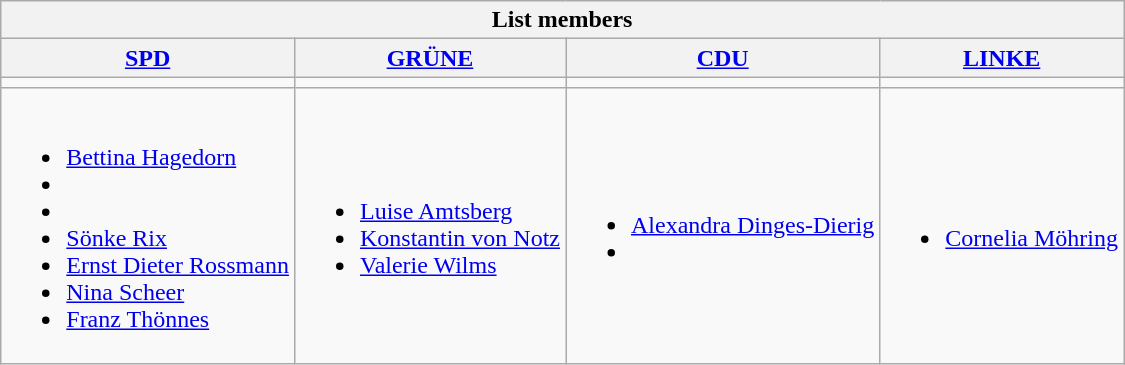<table class=wikitable>
<tr>
<th colspan=4>List members</th>
</tr>
<tr>
<th><a href='#'>SPD</a></th>
<th><a href='#'>GRÜNE</a></th>
<th><a href='#'>CDU</a></th>
<th><a href='#'>LINKE</a></th>
</tr>
<tr>
<td bgcolor=></td>
<td bgcolor=></td>
<td bgcolor=></td>
<td bgcolor=></td>
</tr>
<tr>
<td><br><ul><li><a href='#'>Bettina Hagedorn</a></li><li></li><li></li><li><a href='#'>Sönke Rix</a></li><li><a href='#'>Ernst Dieter Rossmann</a></li><li><a href='#'>Nina Scheer</a></li><li><a href='#'>Franz Thönnes</a></li></ul></td>
<td><br><ul><li><a href='#'>Luise Amtsberg</a></li><li><a href='#'>Konstantin von Notz</a></li><li><a href='#'>Valerie Wilms</a></li></ul></td>
<td><br><ul><li><a href='#'>Alexandra Dinges-Dierig</a></li><li></li></ul></td>
<td><br><ul><li><a href='#'>Cornelia Möhring</a></li></ul></td>
</tr>
</table>
